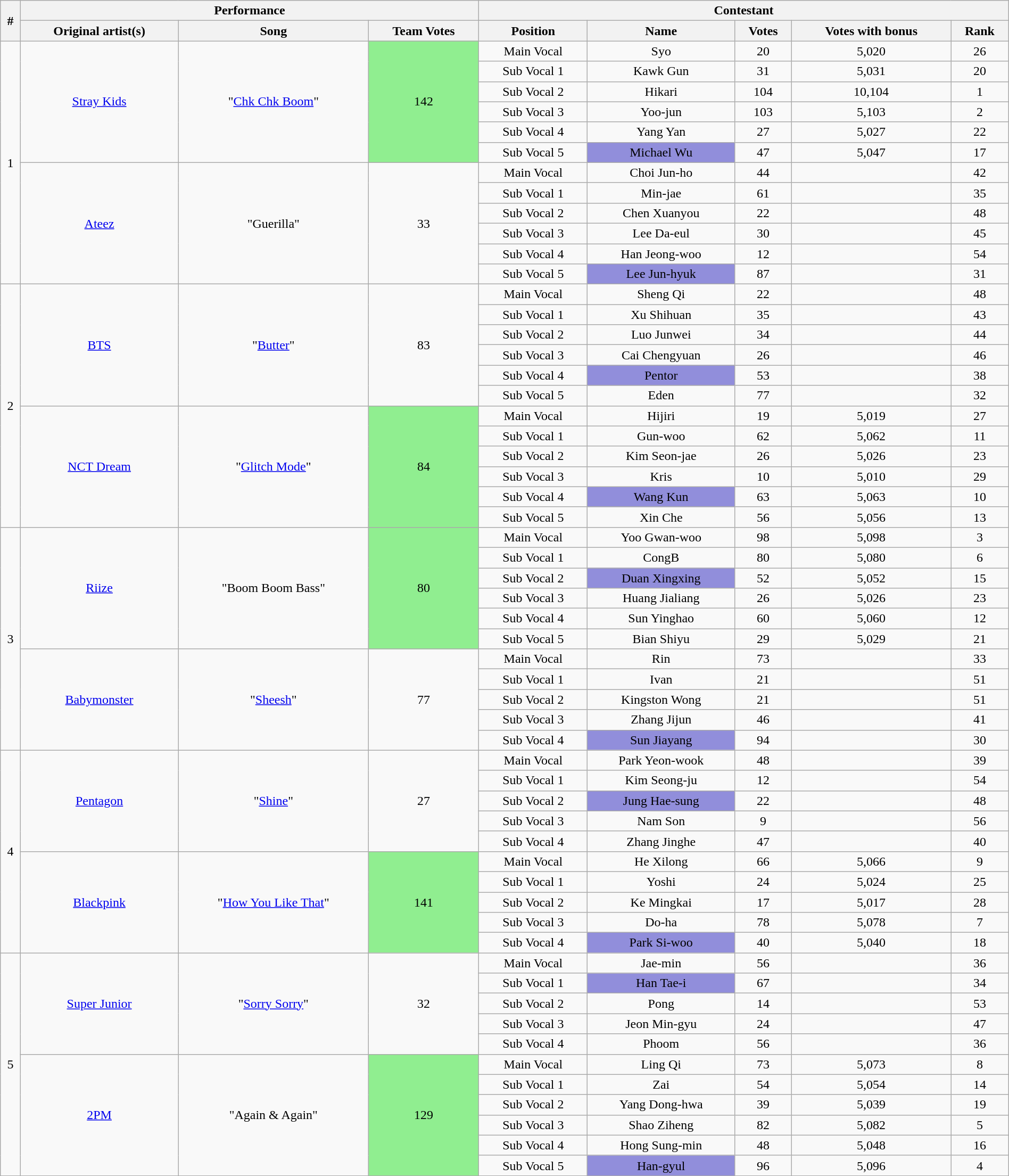<table class="wikitable collapsible sortable" style="width:100%; text-align:center">
<tr>
<th rowspan="2">#</th>
<th colspan="3">Performance</th>
<th colspan="5">Contestant</th>
</tr>
<tr>
<th>Original artist(s)</th>
<th>Song</th>
<th>Team Votes</th>
<th>Position</th>
<th>Name</th>
<th>Votes</th>
<th>Votes with bonus</th>
<th>Rank</th>
</tr>
<tr>
<td rowspan="12">1</td>
<td rowspan="6"><a href='#'>Stray Kids</a></td>
<td rowspan="6">"<a href='#'>Chk Chk Boom</a>"</td>
<td rowspan="6" style="background:#90EE90">142</td>
<td>Main Vocal</td>
<td>Syo</td>
<td>20</td>
<td>5,020</td>
<td>26</td>
</tr>
<tr>
<td>Sub Vocal 1</td>
<td>Kawk Gun</td>
<td>31</td>
<td>5,031</td>
<td>20</td>
</tr>
<tr>
<td>Sub Vocal 2</td>
<td>Hikari</td>
<td>104</td>
<td>10,104</td>
<td>1</td>
</tr>
<tr>
<td>Sub Vocal 3</td>
<td>Yoo-jun</td>
<td>103</td>
<td>5,103</td>
<td>2</td>
</tr>
<tr>
<td>Sub Vocal 4</td>
<td>Yang Yan</td>
<td>27</td>
<td>5,027</td>
<td>22</td>
</tr>
<tr>
<td>Sub Vocal 5</td>
<td style="background:#918EDB">Michael Wu</td>
<td>47</td>
<td>5,047</td>
<td>17</td>
</tr>
<tr>
<td rowspan="6"><a href='#'>Ateez</a></td>
<td rowspan="6">"Guerilla"</td>
<td rowspan="6">33</td>
<td>Main Vocal</td>
<td>Choi Jun-ho</td>
<td>44</td>
<td></td>
<td>42</td>
</tr>
<tr>
<td>Sub Vocal 1</td>
<td>Min-jae</td>
<td>61</td>
<td></td>
<td>35</td>
</tr>
<tr>
<td>Sub Vocal 2</td>
<td>Chen Xuanyou</td>
<td>22</td>
<td></td>
<td>48</td>
</tr>
<tr>
<td>Sub Vocal 3</td>
<td>Lee Da-eul</td>
<td>30</td>
<td></td>
<td>45</td>
</tr>
<tr>
<td>Sub Vocal 4</td>
<td>Han Jeong-woo</td>
<td>12</td>
<td></td>
<td>54</td>
</tr>
<tr>
<td>Sub Vocal 5</td>
<td style="background:#918EDB">Lee Jun-hyuk</td>
<td>87</td>
<td></td>
<td>31</td>
</tr>
<tr>
<td rowspan="12">2</td>
<td rowspan="6"><a href='#'>BTS</a></td>
<td rowspan="6">"<a href='#'>Butter</a>"</td>
<td rowspan="6">83</td>
<td>Main Vocal</td>
<td>Sheng Qi</td>
<td>22</td>
<td></td>
<td>48</td>
</tr>
<tr>
<td>Sub Vocal 1</td>
<td>Xu Shihuan</td>
<td>35</td>
<td></td>
<td>43</td>
</tr>
<tr>
<td>Sub Vocal 2</td>
<td>Luo Junwei</td>
<td>34</td>
<td></td>
<td>44</td>
</tr>
<tr>
<td>Sub Vocal 3</td>
<td>Cai Chengyuan</td>
<td>26</td>
<td></td>
<td>46</td>
</tr>
<tr>
<td>Sub Vocal 4</td>
<td style="background:#918EDB">Pentor</td>
<td>53</td>
<td></td>
<td>38</td>
</tr>
<tr>
<td>Sub Vocal 5</td>
<td>Eden</td>
<td>77</td>
<td></td>
<td>32</td>
</tr>
<tr>
<td rowspan="6"><a href='#'>NCT Dream</a></td>
<td rowspan="6">"<a href='#'>Glitch Mode</a>"</td>
<td rowspan="6" style="background:#90EE90">84</td>
<td>Main Vocal</td>
<td>Hijiri</td>
<td>19</td>
<td>5,019</td>
<td>27</td>
</tr>
<tr>
<td>Sub Vocal 1</td>
<td>Gun-woo</td>
<td>62</td>
<td>5,062</td>
<td>11</td>
</tr>
<tr>
<td>Sub Vocal 2</td>
<td>Kim Seon-jae</td>
<td>26</td>
<td>5,026</td>
<td>23</td>
</tr>
<tr>
<td>Sub Vocal 3</td>
<td>Kris</td>
<td>10</td>
<td>5,010</td>
<td>29</td>
</tr>
<tr>
<td>Sub Vocal 4</td>
<td style="background:#918EDB">Wang Kun</td>
<td>63</td>
<td>5,063</td>
<td>10</td>
</tr>
<tr>
<td>Sub Vocal 5</td>
<td>Xin Che</td>
<td>56</td>
<td>5,056</td>
<td>13</td>
</tr>
<tr>
<td rowspan="11">3</td>
<td rowspan="6"><a href='#'>Riize</a></td>
<td rowspan="6">"Boom Boom Bass"</td>
<td rowspan="6" style="background:#90EE90">80</td>
<td>Main Vocal</td>
<td>Yoo Gwan-woo</td>
<td>98</td>
<td>5,098</td>
<td>3</td>
</tr>
<tr>
<td>Sub Vocal 1</td>
<td>CongB</td>
<td>80</td>
<td>5,080</td>
<td>6</td>
</tr>
<tr>
<td>Sub Vocal 2</td>
<td style="background:#918EDB">Duan Xingxing</td>
<td>52</td>
<td>5,052</td>
<td>15</td>
</tr>
<tr>
<td>Sub Vocal 3</td>
<td>Huang Jialiang</td>
<td>26</td>
<td>5,026</td>
<td>23</td>
</tr>
<tr>
<td>Sub Vocal 4</td>
<td>Sun Yinghao</td>
<td>60</td>
<td>5,060</td>
<td>12</td>
</tr>
<tr>
<td>Sub Vocal 5</td>
<td>Bian Shiyu</td>
<td>29</td>
<td>5,029</td>
<td>21</td>
</tr>
<tr>
<td rowspan="5"><a href='#'>Babymonster</a></td>
<td rowspan="5">"<a href='#'>Sheesh</a>"</td>
<td rowspan="5">77</td>
<td>Main Vocal</td>
<td>Rin</td>
<td>73</td>
<td></td>
<td>33</td>
</tr>
<tr>
<td>Sub Vocal 1</td>
<td>Ivan</td>
<td>21</td>
<td></td>
<td>51</td>
</tr>
<tr>
<td>Sub Vocal 2</td>
<td>Kingston Wong</td>
<td>21</td>
<td></td>
<td>51</td>
</tr>
<tr>
<td>Sub Vocal 3</td>
<td>Zhang Jijun</td>
<td>46</td>
<td></td>
<td>41</td>
</tr>
<tr>
<td>Sub Vocal 4</td>
<td style="background:#918EDB">Sun Jiayang</td>
<td>94</td>
<td></td>
<td>30</td>
</tr>
<tr>
<td rowspan="10">4</td>
<td rowspan="5"><a href='#'>Pentagon</a></td>
<td rowspan="5">"<a href='#'>Shine</a>"</td>
<td rowspan="5">27</td>
<td>Main Vocal</td>
<td>Park Yeon-wook</td>
<td>48</td>
<td></td>
<td>39</td>
</tr>
<tr>
<td>Sub Vocal 1</td>
<td>Kim Seong-ju</td>
<td>12</td>
<td></td>
<td>54</td>
</tr>
<tr>
<td>Sub Vocal 2</td>
<td style="background:#918EDB">Jung Hae-sung</td>
<td>22</td>
<td></td>
<td>48</td>
</tr>
<tr>
<td>Sub Vocal 3</td>
<td>Nam Son</td>
<td>9</td>
<td></td>
<td>56</td>
</tr>
<tr>
<td>Sub Vocal 4</td>
<td>Zhang Jinghe</td>
<td>47</td>
<td></td>
<td>40</td>
</tr>
<tr>
<td rowspan="5"><a href='#'>Blackpink</a></td>
<td rowspan="5">"<a href='#'>How You Like That</a>"</td>
<td rowspan="5" style="background:#90EE90">141</td>
<td>Main Vocal</td>
<td>He Xilong</td>
<td>66</td>
<td>5,066</td>
<td>9</td>
</tr>
<tr>
<td>Sub Vocal 1</td>
<td>Yoshi</td>
<td>24</td>
<td>5,024</td>
<td>25</td>
</tr>
<tr>
<td>Sub Vocal 2</td>
<td>Ke Mingkai</td>
<td>17</td>
<td>5,017</td>
<td>28</td>
</tr>
<tr>
<td>Sub Vocal 3</td>
<td>Do-ha</td>
<td>78</td>
<td>5,078</td>
<td>7</td>
</tr>
<tr>
<td>Sub Vocal 4</td>
<td style="background:#918EDB">Park Si-woo</td>
<td>40</td>
<td>5,040</td>
<td>18</td>
</tr>
<tr>
<td rowspan="11">5</td>
<td rowspan="5"><a href='#'>Super Junior</a></td>
<td rowspan="5">"<a href='#'>Sorry Sorry</a>"</td>
<td rowspan="5">32</td>
<td>Main Vocal</td>
<td>Jae-min</td>
<td>56</td>
<td></td>
<td>36</td>
</tr>
<tr>
<td>Sub Vocal 1</td>
<td style="background:#918EDB">Han Tae-i</td>
<td>67</td>
<td></td>
<td>34</td>
</tr>
<tr>
<td>Sub Vocal 2</td>
<td>Pong</td>
<td>14</td>
<td></td>
<td>53</td>
</tr>
<tr>
<td>Sub Vocal 3</td>
<td>Jeon Min-gyu</td>
<td>24</td>
<td></td>
<td>47</td>
</tr>
<tr>
<td>Sub Vocal 4</td>
<td>Phoom</td>
<td>56</td>
<td></td>
<td>36</td>
</tr>
<tr>
<td rowspan="6"><a href='#'>2PM</a></td>
<td rowspan="6">"Again & Again"</td>
<td rowspan="6" style="background:#90EE90">129</td>
<td>Main Vocal</td>
<td>Ling Qi</td>
<td>73</td>
<td>5,073</td>
<td>8</td>
</tr>
<tr>
<td>Sub Vocal 1</td>
<td>Zai</td>
<td>54</td>
<td>5,054</td>
<td>14</td>
</tr>
<tr>
<td>Sub Vocal 2</td>
<td>Yang Dong-hwa</td>
<td>39</td>
<td>5,039</td>
<td>19</td>
</tr>
<tr>
<td>Sub Vocal 3</td>
<td>Shao Ziheng</td>
<td>82</td>
<td>5,082</td>
<td>5</td>
</tr>
<tr>
<td>Sub Vocal 4</td>
<td>Hong Sung-min</td>
<td>48</td>
<td>5,048</td>
<td>16</td>
</tr>
<tr>
<td>Sub Vocal 5</td>
<td style="background:#918EDB">Han-gyul</td>
<td>96</td>
<td>5,096</td>
<td>4</td>
</tr>
</table>
